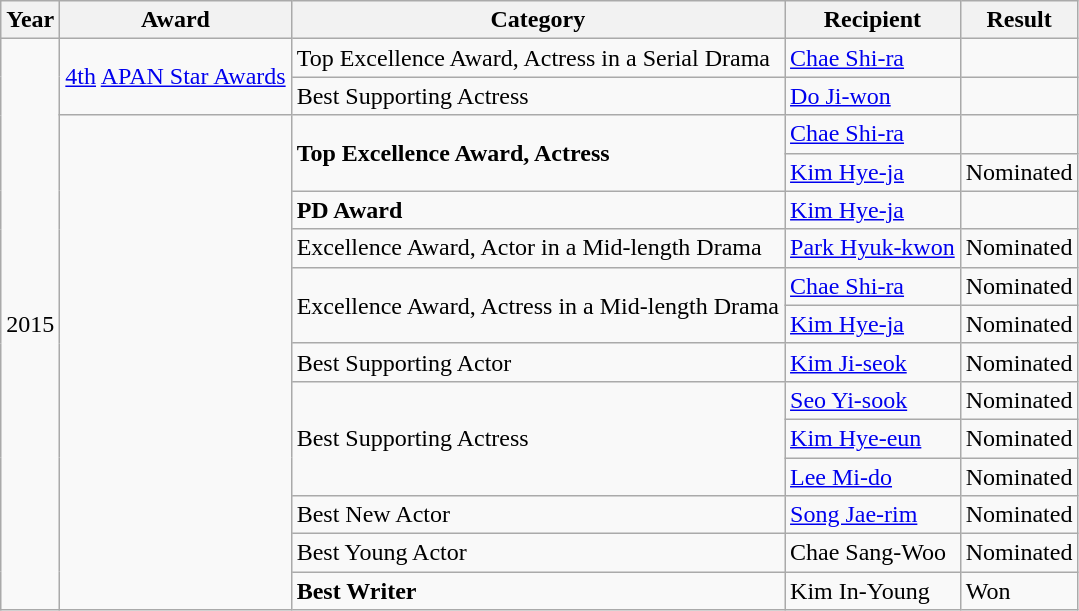<table class="wikitable sortable">
<tr>
<th>Year</th>
<th>Award</th>
<th>Category</th>
<th>Recipient</th>
<th>Result</th>
</tr>
<tr>
<td rowspan="15">2015</td>
<td rowspan="2"><a href='#'>4th</a> <a href='#'>APAN Star Awards</a></td>
<td>Top Excellence Award, Actress in a Serial Drama</td>
<td><a href='#'>Chae Shi-ra</a></td>
<td></td>
</tr>
<tr>
<td>Best Supporting Actress</td>
<td><a href='#'>Do Ji-won</a></td>
<td></td>
</tr>
<tr>
<td rowspan="13"></td>
<td rowspan="2"><strong>Top Excellence Award, Actress</strong></td>
<td><a href='#'>Chae Shi-ra</a></td>
<td></td>
</tr>
<tr>
<td><a href='#'>Kim Hye-ja</a></td>
<td>Nominated</td>
</tr>
<tr>
<td><strong>PD Award</strong></td>
<td><a href='#'>Kim Hye-ja</a></td>
<td></td>
</tr>
<tr>
<td>Excellence Award, Actor in a Mid-length Drama</td>
<td><a href='#'>Park Hyuk-kwon</a></td>
<td>Nominated</td>
</tr>
<tr>
<td rowspan="2">Excellence Award, Actress in a Mid-length Drama</td>
<td><a href='#'>Chae Shi-ra</a></td>
<td>Nominated</td>
</tr>
<tr>
<td><a href='#'>Kim Hye-ja</a></td>
<td>Nominated</td>
</tr>
<tr>
<td>Best Supporting Actor</td>
<td><a href='#'>Kim Ji-seok</a></td>
<td>Nominated</td>
</tr>
<tr>
<td rowspan="3">Best Supporting Actress</td>
<td><a href='#'>Seo Yi-sook</a></td>
<td>Nominated</td>
</tr>
<tr>
<td><a href='#'>Kim Hye-eun</a></td>
<td>Nominated</td>
</tr>
<tr>
<td><a href='#'>Lee Mi-do</a></td>
<td>Nominated</td>
</tr>
<tr>
<td>Best New Actor</td>
<td><a href='#'>Song Jae-rim</a></td>
<td>Nominated</td>
</tr>
<tr>
<td>Best Young Actor</td>
<td>Chae Sang-Woo</td>
<td>Nominated</td>
</tr>
<tr>
<td><strong>Best Writer</strong></td>
<td>Kim In-Young</td>
<td>Won</td>
</tr>
</table>
